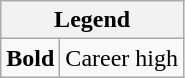<table class="wikitable mw-collapsible mw-collapsed">
<tr>
<th colspan="2">Legend</th>
</tr>
<tr>
<td><strong>Bold</strong></td>
<td>Career high</td>
</tr>
</table>
